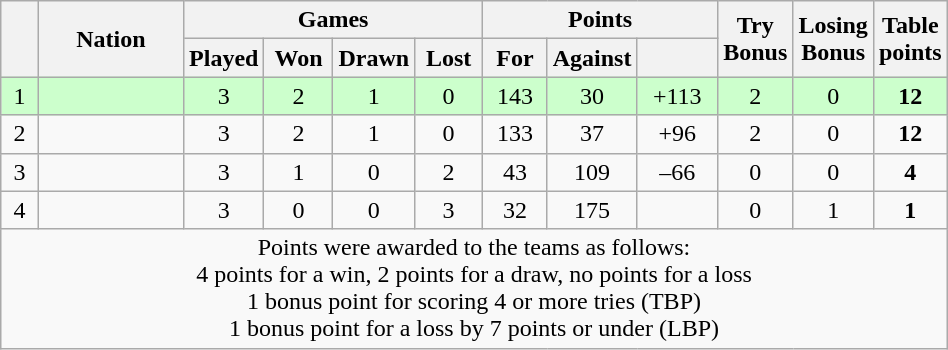<table class="wikitable" style="width:50%;">
<tr>
<th rowspan="2" style="width:5%;"></th>
<th rowspan="2" style="width:20%;">Nation</th>
<th colspan="4" style="width:32%;">Games</th>
<th colspan="3" style="width:18%;">Points</th>
<th rowspan="2" style="width:8%;">Try<br>Bonus</th>
<th rowspan="2" style="width:8%;">Losing<br>Bonus</th>
<th rowspan="2" style="width:10%;">Table<br>points</th>
</tr>
<tr>
<th style="width:8%;">Played</th>
<th style="width:8%;">Won</th>
<th style="width:8%;">Drawn</th>
<th style="width:8%;">Lost</th>
<th style="width:8%;">For</th>
<th style="width:8%;">Against</th>
<th style="width:10%;"></th>
</tr>
<tr align="center" bgcolor="#ccffcc">
<td>1</td>
<td align="left"></td>
<td>3</td>
<td>2</td>
<td>1</td>
<td>0</td>
<td>143</td>
<td>30</td>
<td>+113</td>
<td>2</td>
<td>0</td>
<td><strong>12</strong></td>
</tr>
<tr align="center">
<td>2</td>
<td align="left"></td>
<td>3</td>
<td>2</td>
<td>1</td>
<td>0</td>
<td>133</td>
<td>37</td>
<td>+96</td>
<td>2</td>
<td>0</td>
<td><strong>12</strong></td>
</tr>
<tr align="center">
<td>3</td>
<td align="left"></td>
<td>3</td>
<td>1</td>
<td>0</td>
<td>2</td>
<td>43</td>
<td>109</td>
<td>–66</td>
<td>0</td>
<td>0</td>
<td><strong>4</strong></td>
</tr>
<tr align="center">
<td>4</td>
<td align="left"></td>
<td>3</td>
<td>0</td>
<td>0</td>
<td>3</td>
<td>32</td>
<td>175</td>
<td></td>
<td>0</td>
<td>1</td>
<td><strong>1</strong></td>
</tr>
<tr>
<td colspan="100%" style="text-align:center">Points were awarded to the teams as follows:<br>4 points for a win, 2 points for a draw, no points for a loss<br>1 bonus point for scoring 4 or more tries (TBP)<br>1 bonus point for a loss by 7 points or under (LBP)</td>
</tr>
</table>
